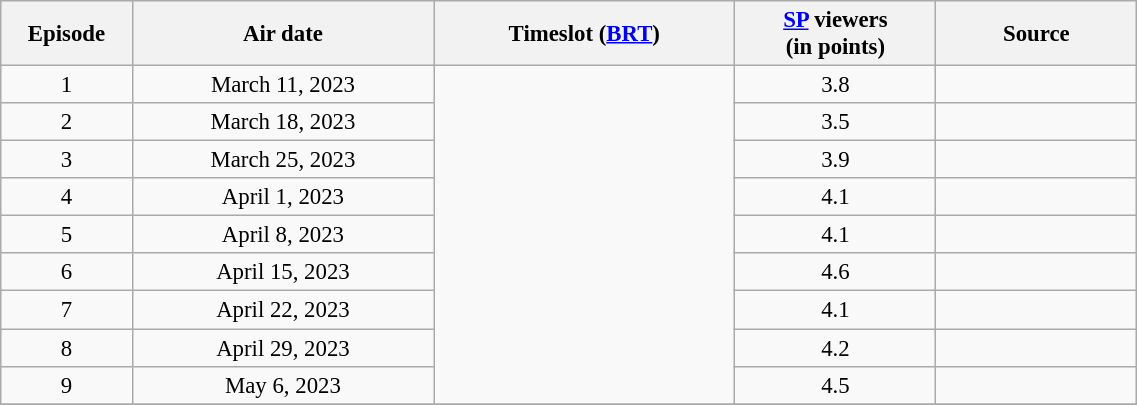<table class="wikitable sortable" style="text-align:center; font-size:95%; width: 60%">
<tr>
<th width="05.0%">Episode</th>
<th width="15.0%">Air date</th>
<th width="15.0%">Timeslot (<a href='#'>BRT</a>)</th>
<th width="10.0%"><a href='#'>SP</a> viewers<br>(in points)</th>
<th width="10.0%">Source</th>
</tr>
<tr>
<td>1</td>
<td>March 11, 2023</td>
<td rowspan=9></td>
<td>3.8</td>
<td></td>
</tr>
<tr>
<td>2</td>
<td>March 18, 2023</td>
<td>3.5</td>
<td></td>
</tr>
<tr>
<td>3</td>
<td>March 25, 2023</td>
<td>3.9</td>
<td></td>
</tr>
<tr>
<td>4</td>
<td>April 1, 2023</td>
<td>4.1</td>
<td></td>
</tr>
<tr>
<td>5</td>
<td>April 8, 2023</td>
<td>4.1</td>
<td></td>
</tr>
<tr>
<td>6</td>
<td>April 15, 2023</td>
<td>4.6</td>
<td></td>
</tr>
<tr>
<td>7</td>
<td>April 22, 2023</td>
<td>4.1</td>
<td></td>
</tr>
<tr>
<td>8</td>
<td>April 29, 2023</td>
<td>4.2</td>
<td></td>
</tr>
<tr>
<td>9</td>
<td>May 6, 2023</td>
<td>4.5</td>
<td></td>
</tr>
<tr>
</tr>
</table>
